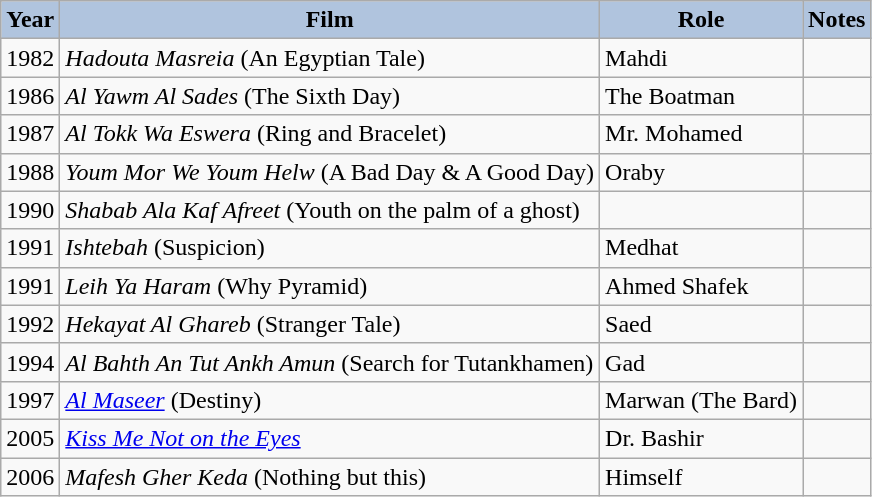<table class="wikitable">
<tr>
<th style="background:#B0C4DE;">Year</th>
<th style="background:#B0C4DE;">Film</th>
<th style="background:#B0C4DE;">Role</th>
<th style="background:#B0C4DE;">Notes</th>
</tr>
<tr>
<td>1982</td>
<td><em>Hadouta Masreia</em> (An Egyptian Tale)</td>
<td>Mahdi</td>
<td></td>
</tr>
<tr>
<td>1986</td>
<td><em>Al Yawm Al Sades</em> (The Sixth Day)</td>
<td>The Boatman</td>
<td></td>
</tr>
<tr>
<td>1987</td>
<td><em>Al Tokk Wa Eswera</em> (Ring and Bracelet)</td>
<td>Mr. Mohamed</td>
<td></td>
</tr>
<tr>
<td>1988</td>
<td><em>Youm Mor We Youm Helw</em> (A Bad Day & A Good Day)</td>
<td>Oraby</td>
<td></td>
</tr>
<tr>
<td>1990</td>
<td><em>Shabab Ala Kaf Afreet</em> (Youth on the palm of a ghost)</td>
<td></td>
<td></td>
</tr>
<tr>
<td>1991</td>
<td><em>Ishtebah</em> (Suspicion)</td>
<td>Medhat</td>
<td></td>
</tr>
<tr>
<td>1991</td>
<td><em>Leih Ya Haram</em> (Why Pyramid)</td>
<td>Ahmed Shafek</td>
<td></td>
</tr>
<tr>
<td>1992</td>
<td><em>Hekayat Al Ghareb</em> (Stranger Tale)</td>
<td>Saed</td>
<td></td>
</tr>
<tr>
<td>1994</td>
<td><em>Al Bahth An Tut Ankh Amun</em> (Search for Tutankhamen)</td>
<td>Gad</td>
<td></td>
</tr>
<tr>
<td>1997</td>
<td><em><a href='#'>Al Maseer</a></em> (Destiny)</td>
<td>Marwan (The Bard)</td>
<td></td>
</tr>
<tr>
<td>2005</td>
<td><em><a href='#'>Kiss Me Not on the Eyes</a></em></td>
<td>Dr. Bashir</td>
<td></td>
</tr>
<tr>
<td>2006</td>
<td><em>Mafesh Gher Keda</em> (Nothing but this)</td>
<td>Himself</td>
<td></td>
</tr>
</table>
